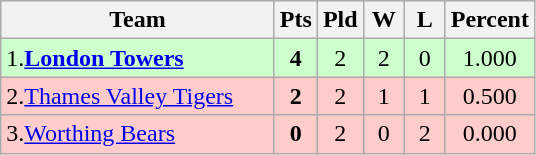<table class="wikitable" style="text-align: center;">
<tr>
<th width="175">Team</th>
<th width="20" abbr="Points">Pts</th>
<th width="20" abbr="Played">Pld</th>
<th width="20" abbr="Won">W</th>
<th width="20" abbr="Lost">L</th>
<th width="20" abbr="Percentage">Percent</th>
</tr>
<tr style="background: #ccffcc;">
<td style="text-align:left;">1.<strong><a href='#'>London Towers</a></strong></td>
<td><strong>4</strong></td>
<td>2</td>
<td>2</td>
<td>0</td>
<td>1.000</td>
</tr>
<tr style="background: #ffcccc;">
<td style="text-align:left;">2.<a href='#'>Thames Valley Tigers</a></td>
<td><strong>2</strong></td>
<td>2</td>
<td>1</td>
<td>1</td>
<td>0.500</td>
</tr>
<tr style="background: #ffcccc;">
<td style="text-align:left;">3.<a href='#'>Worthing Bears</a></td>
<td><strong>0</strong></td>
<td>2</td>
<td>0</td>
<td>2</td>
<td>0.000</td>
</tr>
</table>
